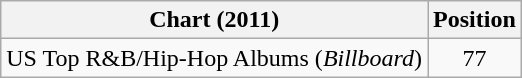<table class="wikitable">
<tr>
<th>Chart (2011)</th>
<th>Position</th>
</tr>
<tr>
<td>US Top R&B/Hip-Hop Albums (<em>Billboard</em>)</td>
<td style="text-align:center;">77</td>
</tr>
</table>
